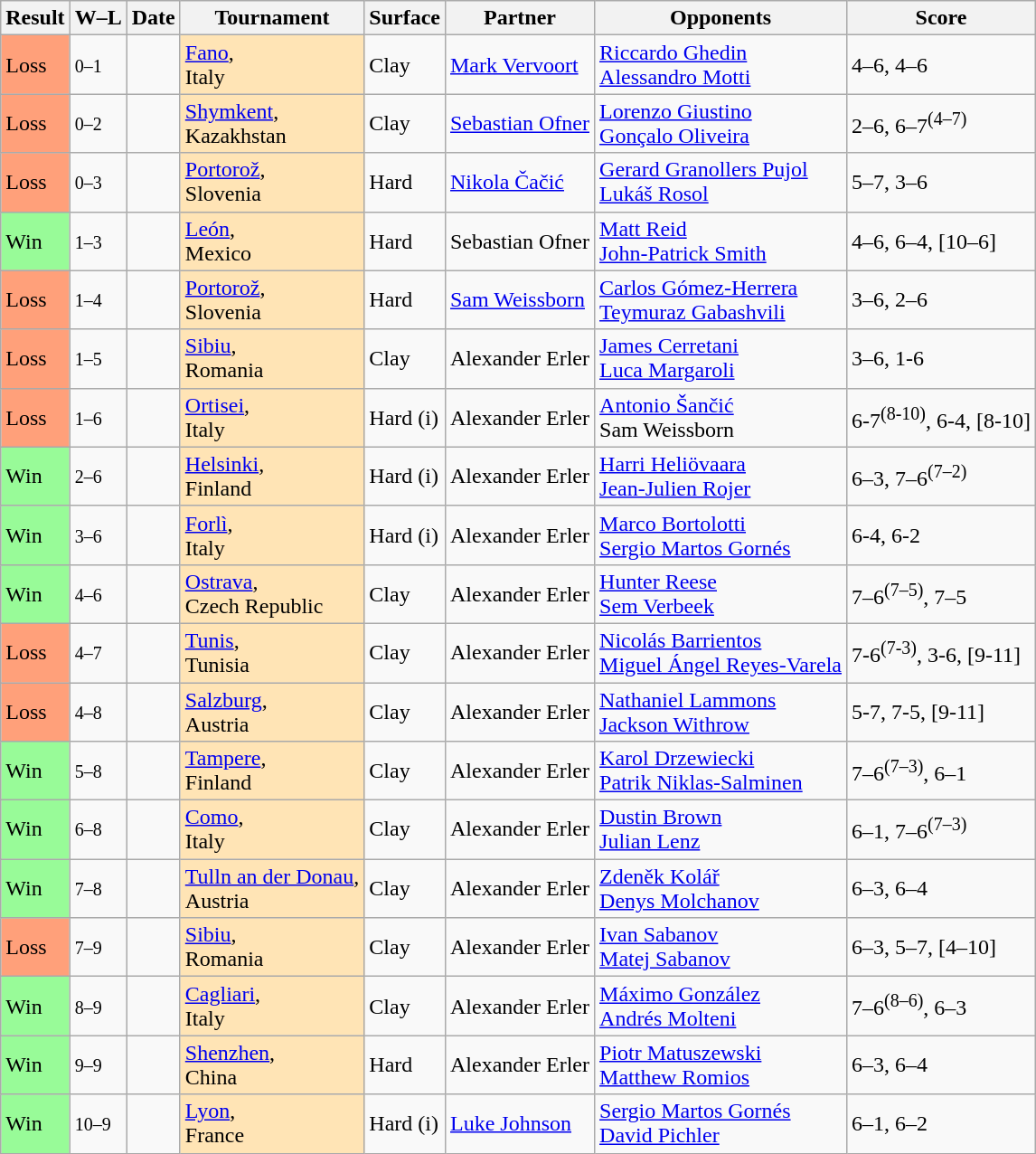<table class="sortable wikitable nowrap">
<tr>
<th>Result</th>
<th class="unsortable">W–L</th>
<th>Date</th>
<th>Tournament</th>
<th>Surface</th>
<th>Partner</th>
<th>Opponents</th>
<th class="unsortable">Score</th>
</tr>
<tr>
<td bgcolor=FFA07A>Loss</td>
<td><small>0–1</small></td>
<td><a href='#'></a></td>
<td style="background:moccasin;"><a href='#'>Fano</a>, <br> Italy</td>
<td>Clay</td>
<td> <a href='#'>Mark Vervoort</a></td>
<td> <a href='#'>Riccardo Ghedin</a><br> <a href='#'>Alessandro Motti</a></td>
<td>4–6, 4–6</td>
</tr>
<tr>
<td bgcolor=FFA07A>Loss</td>
<td><small>0–2</small></td>
<td><a href='#'></a></td>
<td style="background:moccasin;"><a href='#'>Shymkent</a>, <br> Kazakhstan</td>
<td>Clay</td>
<td> <a href='#'>Sebastian Ofner</a></td>
<td> <a href='#'>Lorenzo Giustino</a><br> <a href='#'>Gonçalo Oliveira</a></td>
<td>2–6, 6–7<sup>(4–7)</sup></td>
</tr>
<tr>
<td bgcolor=FFA07A>Loss</td>
<td><small>0–3</small></td>
<td><a href='#'></a></td>
<td style="background:moccasin;"><a href='#'>Portorož</a>, <br> Slovenia</td>
<td>Hard</td>
<td> <a href='#'>Nikola Čačić</a></td>
<td> <a href='#'>Gerard Granollers Pujol</a><br> <a href='#'>Lukáš Rosol</a></td>
<td>5–7, 3–6</td>
</tr>
<tr>
<td bgcolor=98FB98>Win</td>
<td><small>1–3</small></td>
<td><a href='#'></a></td>
<td style="background:moccasin;"><a href='#'>León</a>, <br> Mexico</td>
<td>Hard</td>
<td> Sebastian Ofner</td>
<td> <a href='#'>Matt Reid</a><br> <a href='#'>John-Patrick Smith</a></td>
<td>4–6, 6–4, [10–6]</td>
</tr>
<tr>
<td bgcolor=FFA07A>Loss</td>
<td><small>1–4</small></td>
<td><a href='#'></a></td>
<td style="background:moccasin;"><a href='#'>Portorož</a>, <br> Slovenia</td>
<td>Hard</td>
<td> <a href='#'>Sam Weissborn</a></td>
<td> <a href='#'>Carlos Gómez-Herrera</a><br> <a href='#'>Teymuraz Gabashvili</a></td>
<td>3–6, 2–6</td>
</tr>
<tr>
<td bgcolor=FFA07A>Loss</td>
<td><small>1–5</small></td>
<td><a href='#'></a></td>
<td style="background:moccasin;"><a href='#'>Sibiu</a>, <br> Romania</td>
<td>Clay</td>
<td> Alexander Erler</td>
<td> <a href='#'>James Cerretani</a><br> <a href='#'>Luca Margaroli</a></td>
<td>3–6, 1-6</td>
</tr>
<tr>
<td bgcolor=FFA07A>Loss</td>
<td><small>1–6</small></td>
<td><a href='#'></a></td>
<td style="background:moccasin;"><a href='#'>Ortisei</a>, <br> Italy</td>
<td>Hard (i)</td>
<td> Alexander Erler</td>
<td> <a href='#'>Antonio Šančić</a><br> Sam Weissborn</td>
<td>6-7<sup>(8-10)</sup>, 6-4, [8-10]</td>
</tr>
<tr>
<td bgcolor=98FB98>Win</td>
<td><small>2–6</small></td>
<td><a href='#'></a></td>
<td style="background:moccasin;"><a href='#'>Helsinki</a>, <br> Finland</td>
<td>Hard (i)</td>
<td> Alexander Erler</td>
<td> <a href='#'>Harri Heliövaara</a><br> <a href='#'>Jean-Julien Rojer</a></td>
<td>6–3, 7–6<sup>(7–2)</sup></td>
</tr>
<tr>
<td bgcolor=98FB98>Win</td>
<td><small>3–6</small></td>
<td><a href='#'></a></td>
<td style="background:moccasin;"><a href='#'>Forlì</a>, <br> Italy</td>
<td>Hard (i)</td>
<td> Alexander Erler</td>
<td> <a href='#'>Marco Bortolotti</a><br> <a href='#'>Sergio Martos Gornés</a></td>
<td>6-4, 6-2</td>
</tr>
<tr>
<td bgcolor=98FB98>Win</td>
<td><small>4–6</small></td>
<td><a href='#'></a></td>
<td style="background:moccasin;"><a href='#'>Ostrava</a>, <br> Czech Republic</td>
<td>Clay</td>
<td> Alexander Erler</td>
<td> <a href='#'>Hunter Reese</a><br> <a href='#'>Sem Verbeek</a></td>
<td>7–6<sup>(7–5)</sup>, 7–5</td>
</tr>
<tr>
<td bgcolor=FFA07A>Loss</td>
<td><small>4–7</small></td>
<td><a href='#'></a></td>
<td style="background:moccasin;"><a href='#'>Tunis</a>, <br> Tunisia</td>
<td>Clay</td>
<td> Alexander Erler</td>
<td> <a href='#'>Nicolás Barrientos</a><br> <a href='#'>Miguel Ángel Reyes-Varela</a></td>
<td>7-6<sup>(7-3)</sup>, 3-6, [9-11]</td>
</tr>
<tr>
<td bgcolor=FFA07A>Loss</td>
<td><small>4–8</small></td>
<td><a href='#'></a></td>
<td style="background:moccasin;"><a href='#'>Salzburg</a>, <br> Austria</td>
<td>Clay</td>
<td> Alexander Erler</td>
<td> <a href='#'>Nathaniel Lammons</a><br> <a href='#'>Jackson Withrow</a></td>
<td>5-7, 7-5, [9-11]</td>
</tr>
<tr>
<td bgcolor=98FB98>Win</td>
<td><small>5–8</small></td>
<td><a href='#'></a></td>
<td style="background:moccasin;"><a href='#'>Tampere</a>, <br> Finland</td>
<td>Clay</td>
<td> Alexander Erler</td>
<td> <a href='#'>Karol Drzewiecki</a><br> <a href='#'>Patrik Niklas-Salminen</a></td>
<td>7–6<sup>(7–3)</sup>, 6–1</td>
</tr>
<tr>
<td bgcolor=98FB98>Win</td>
<td><small>6–8</small></td>
<td><a href='#'></a></td>
<td style="background:moccasin;"><a href='#'>Como</a>, <br> Italy</td>
<td>Clay</td>
<td> Alexander Erler</td>
<td> <a href='#'>Dustin Brown</a><br> <a href='#'>Julian Lenz</a></td>
<td>6–1, 7–6<sup>(7–3)</sup></td>
</tr>
<tr>
<td bgcolor=98FB98>Win</td>
<td><small>7–8</small></td>
<td><a href='#'></a></td>
<td style="background:moccasin;"><a href='#'>Tulln an der Donau</a>, <br> Austria</td>
<td>Clay</td>
<td> Alexander Erler</td>
<td> <a href='#'>Zdeněk Kolář</a><br> <a href='#'>Denys Molchanov</a></td>
<td>6–3, 6–4</td>
</tr>
<tr>
<td bgcolor=FFA07A>Loss</td>
<td><small>7–9</small></td>
<td><a href='#'></a></td>
<td style="background:moccasin;"><a href='#'>Sibiu</a>, <br> Romania</td>
<td>Clay</td>
<td> Alexander Erler</td>
<td> <a href='#'>Ivan Sabanov</a><br> <a href='#'>Matej Sabanov</a></td>
<td>6–3, 5–7, [4–10]</td>
</tr>
<tr>
<td bgcolor=98FB98>Win</td>
<td><small>8–9</small></td>
<td><a href='#'></a></td>
<td style="background:moccasin;"><a href='#'>Cagliari</a>, <br> Italy</td>
<td>Clay</td>
<td> Alexander Erler</td>
<td> <a href='#'>Máximo González</a><br> <a href='#'>Andrés Molteni</a></td>
<td>7–6<sup>(8–6)</sup>, 6–3</td>
</tr>
<tr>
<td bgcolor=98FB98>Win</td>
<td><small>9–9</small></td>
<td><a href='#'></a></td>
<td style="background:moccasin;"><a href='#'>Shenzhen</a>, <br> China</td>
<td>Hard</td>
<td> Alexander Erler</td>
<td> <a href='#'>Piotr Matuszewski</a><br> <a href='#'>Matthew Romios</a></td>
<td>6–3, 6–4</td>
</tr>
<tr>
<td bgcolor=98FB98>Win</td>
<td><small>10–9</small></td>
<td><a href='#'></a></td>
<td style="background:moccasin;"><a href='#'>Lyon</a>, <br> France</td>
<td>Hard (i)</td>
<td> <a href='#'>Luke Johnson</a></td>
<td> <a href='#'>Sergio Martos Gornés</a><br> <a href='#'>David Pichler</a></td>
<td>6–1, 6–2</td>
</tr>
</table>
